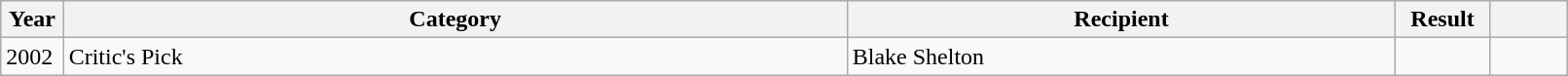<table class="wikitable plainrowheaders" style="width:85%;">
<tr>
<th scope="col" style="width:4%;">Year</th>
<th scope="col" style="width:50%;">Category</th>
<th scope="col" style="width:35%;">Recipient</th>
<th scope="col" style="width:6%;">Result</th>
<th scope="col" style="width:6%;"></th>
</tr>
<tr>
<td>2002</td>
<td>Critic's Pick</td>
<td>Blake Shelton</td>
<td></td>
<td></td>
</tr>
</table>
